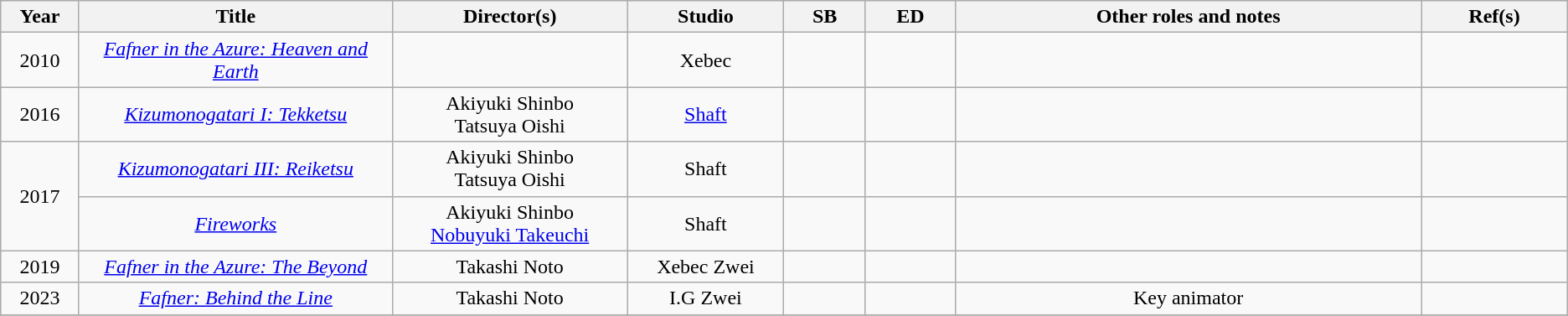<table class="wikitable sortable" style="text-align:center; margin=auto; ">
<tr>
<th scope="col" width=5%>Year</th>
<th scope="col" width=20%>Title</th>
<th scope="col" width=15%>Director(s)</th>
<th scope="col" width=10%>Studio</th>
<th scope="col" class="unsortable">SB</th>
<th scope="col" class="unsortable">ED</th>
<th scope="col" class="unsortable">Other roles and notes</th>
<th scope="col" class="unsortable">Ref(s)</th>
</tr>
<tr>
<td>2010</td>
<td><em><a href='#'>Fafner in the Azure: Heaven and Earth</a></em></td>
<td></td>
<td>Xebec</td>
<td></td>
<td></td>
<td></td>
<td></td>
</tr>
<tr>
<td>2016</td>
<td><em><a href='#'>Kizumonogatari I: Tekketsu</a></em></td>
<td>Akiyuki Shinbo <br>Tatsuya Oishi</td>
<td><a href='#'>Shaft</a></td>
<td></td>
<td></td>
<td></td>
<td></td>
</tr>
<tr>
<td rowspan="2">2017</td>
<td><em><a href='#'>Kizumonogatari III: Reiketsu</a></em></td>
<td>Akiyuki Shinbo <br>Tatsuya Oishi</td>
<td>Shaft</td>
<td></td>
<td></td>
<td></td>
<td></td>
</tr>
<tr>
<td><em><a href='#'>Fireworks</a></em></td>
<td>Akiyuki Shinbo <br><a href='#'>Nobuyuki Takeuchi</a></td>
<td>Shaft</td>
<td></td>
<td></td>
<td></td>
<td></td>
</tr>
<tr>
<td>2019</td>
<td><em><a href='#'>Fafner in the Azure: The Beyond</a></em></td>
<td>Takashi Noto</td>
<td>Xebec Zwei</td>
<td></td>
<td></td>
<td></td>
<td></td>
</tr>
<tr>
<td>2023</td>
<td><em><a href='#'>Fafner: Behind the Line</a></em></td>
<td>Takashi Noto</td>
<td>I.G Zwei</td>
<td></td>
<td></td>
<td>Key animator</td>
<td></td>
</tr>
<tr>
</tr>
</table>
